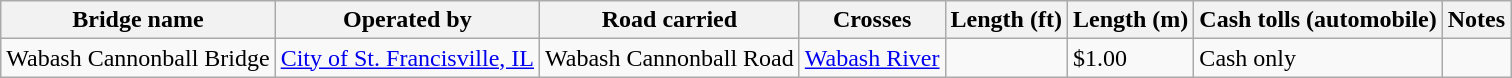<table class=wikitable>
<tr>
<th scope=col>Bridge name</th>
<th scope=col>Operated by</th>
<th scope=col>Road carried</th>
<th scope=col>Crosses</th>
<th scope=col>Length (ft)</th>
<th scope=col>Length (m)</th>
<th scope=col>Cash tolls (automobile)</th>
<th scope=col>Notes</th>
</tr>
<tr>
<td>Wabash Cannonball Bridge</td>
<td><a href='#'>City of St. Francisville, IL</a></td>
<td>Wabash Cannonball Road</td>
<td><a href='#'>Wabash River</a></td>
<td></td>
<td>$1.00</td>
<td>Cash only</td>
</tr>
</table>
